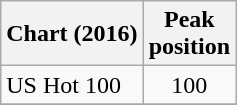<table class="wikitable">
<tr>
<th>Chart (2016)</th>
<th>Peak<br>position</th>
</tr>
<tr>
<td>US Hot 100</td>
<td align="center">100</td>
</tr>
<tr>
</tr>
</table>
